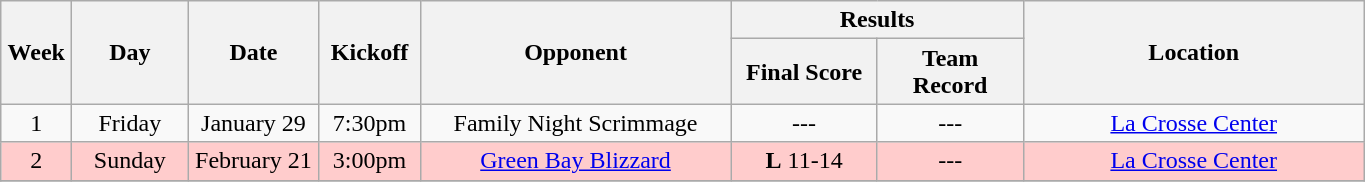<table class="wikitable">
<tr>
<th rowspan="2" width="40">Week</th>
<th rowspan="2" width="70">Day</th>
<th rowspan="2" width="80">Date</th>
<th rowspan="2" width="60">Kickoff</th>
<th rowspan="2" width="200">Opponent</th>
<th colspan="2" width="180">Results</th>
<th rowspan="2" width="220">Location</th>
</tr>
<tr>
<th width="90">Final Score</th>
<th width="90">Team Record</th>
</tr>
<tr>
<td align="center">1</td>
<td align="center">Friday</td>
<td align="center">January 29</td>
<td align="center">7:30pm</td>
<td align="center">Family Night Scrimmage</td>
<td align="center">---</td>
<td align="center">---</td>
<td align="center"><a href='#'>La Crosse Center</a></td>
</tr>
<tr align="center" bgcolor="#FFCCCC">
<td align="center">2</td>
<td align="center">Sunday</td>
<td align="center">February 21</td>
<td align="center">3:00pm</td>
<td align="center"><a href='#'>Green Bay Blizzard</a></td>
<td align="center"><strong>L</strong> 11-14</td>
<td align="center">---</td>
<td align="center"><a href='#'>La Crosse Center</a></td>
</tr>
<tr>
</tr>
</table>
